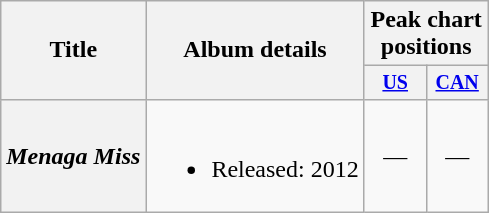<table class="wikitable plainrowheaders" style="text-align:center;">
<tr>
<th rowspan="2">Title</th>
<th rowspan="2">Album details</th>
<th colspan="2">Peak chart positions</th>
</tr>
<tr style="font-size:smaller;">
<th style="width:35px;"><a href='#'>US</a><br></th>
<th style="width:35px;"><a href='#'>CAN</a><br></th>
</tr>
<tr>
<th scope="row"><em>Menaga Miss</em></th>
<td><br><ul><li>Released: 2012</li></ul></td>
<td>—</td>
<td>—</td>
</tr>
</table>
